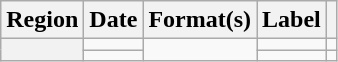<table class="wikitable plainrowheaders">
<tr>
<th scope="col">Region</th>
<th scope="col">Date</th>
<th scope="col">Format(s)</th>
<th scope="col">Label</th>
<th scope="col"></th>
</tr>
<tr>
<th scope="row" rowspan="2"></th>
<td></td>
<td rowspan="2"></td>
<td></td>
<td></td>
</tr>
<tr>
<td></td>
<td></td>
<td></td>
</tr>
</table>
